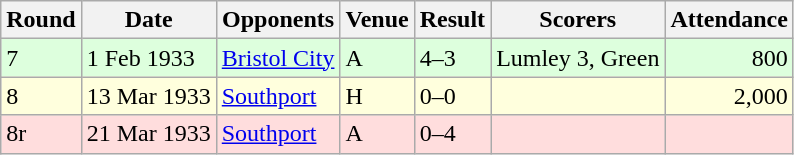<table class="wikitable">
<tr>
<th>Round</th>
<th>Date</th>
<th>Opponents</th>
<th>Venue</th>
<th>Result</th>
<th>Scorers</th>
<th>Attendance</th>
</tr>
<tr bgcolor="#ddffdd">
<td>7</td>
<td>1 Feb 1933</td>
<td><a href='#'>Bristol City</a></td>
<td>A</td>
<td>4–3</td>
<td>Lumley 3, Green</td>
<td align="right">800</td>
</tr>
<tr bgcolor="#ffffdd">
<td>8</td>
<td>13 Mar 1933</td>
<td><a href='#'>Southport</a></td>
<td>H</td>
<td>0–0</td>
<td></td>
<td align="right">2,000</td>
</tr>
<tr bgcolor="#ffdddd">
<td>8r</td>
<td>21 Mar 1933</td>
<td><a href='#'>Southport</a></td>
<td>A</td>
<td>0–4</td>
<td></td>
<td align="right"></td>
</tr>
</table>
